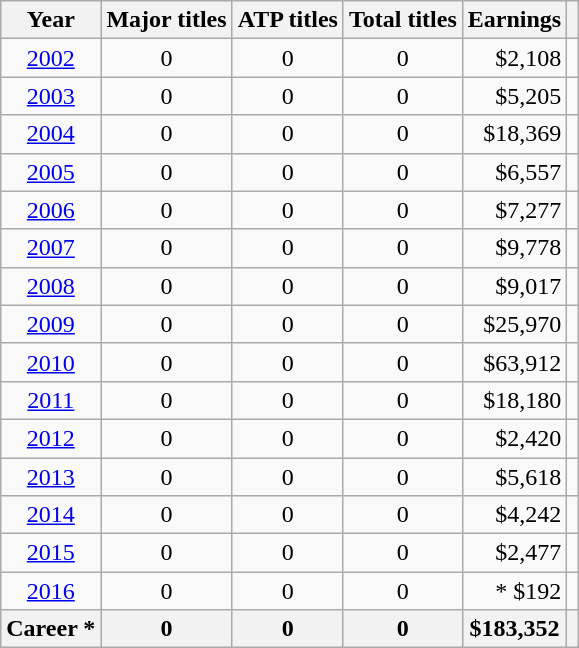<table class="sortable wikitable" style=text-align:center>
<tr>
<th scope="col">Year</th>
<th scope="col">Major titles</th>
<th scope="col">ATP titles</th>
<th scope="col">Total titles</th>
<th scope="col">Earnings</th>
<th scope="col" class="unsortable"></th>
</tr>
<tr>
<td><a href='#'>2002</a></td>
<td>0</td>
<td>0</td>
<td>0</td>
<td align=right>$2,108</td>
<td></td>
</tr>
<tr>
<td><a href='#'>2003</a></td>
<td>0</td>
<td>0</td>
<td>0</td>
<td align=right>$5,205</td>
<td></td>
</tr>
<tr>
<td><a href='#'>2004</a></td>
<td>0</td>
<td>0</td>
<td>0</td>
<td align=right>$18,369</td>
<td></td>
</tr>
<tr>
<td><a href='#'>2005</a></td>
<td>0</td>
<td>0</td>
<td>0</td>
<td align=right>$6,557</td>
<td></td>
</tr>
<tr>
<td><a href='#'>2006</a></td>
<td>0</td>
<td>0</td>
<td>0</td>
<td align=right>$7,277</td>
<td></td>
</tr>
<tr>
<td><a href='#'>2007</a></td>
<td>0</td>
<td>0</td>
<td>0</td>
<td align=right>$9,778</td>
<td></td>
</tr>
<tr>
<td><a href='#'>2008</a></td>
<td>0</td>
<td>0</td>
<td>0</td>
<td align=right>$9,017</td>
<td></td>
</tr>
<tr>
<td><a href='#'>2009</a></td>
<td>0</td>
<td>0</td>
<td>0</td>
<td align=right>$25,970</td>
<td></td>
</tr>
<tr>
<td><a href='#'>2010</a></td>
<td>0</td>
<td>0</td>
<td>0</td>
<td align=right>$63,912</td>
<td></td>
</tr>
<tr>
<td><a href='#'>2011</a></td>
<td>0</td>
<td>0</td>
<td>0</td>
<td align=right>$18,180</td>
<td></td>
</tr>
<tr>
<td><a href='#'>2012</a></td>
<td>0</td>
<td>0</td>
<td>0</td>
<td align=right>$2,420</td>
<td></td>
</tr>
<tr>
<td><a href='#'>2013</a></td>
<td>0</td>
<td>0</td>
<td>0</td>
<td align=right>$5,618</td>
<td></td>
</tr>
<tr>
<td><a href='#'>2014</a></td>
<td>0</td>
<td>0</td>
<td>0</td>
<td align=right>$4,242</td>
<td></td>
</tr>
<tr>
<td><a href='#'>2015</a></td>
<td>0</td>
<td>0</td>
<td>0</td>
<td align=right>$2,477</td>
<td></td>
</tr>
<tr>
<td><a href='#'>2016</a></td>
<td>0</td>
<td>0</td>
<td>0</td>
<td align=right>* $192</td>
<td></td>
</tr>
<tr>
<th>Career *</th>
<th>0</th>
<th>0</th>
<th>0</th>
<th align=right>$183,352</th>
<th></th>
</tr>
</table>
